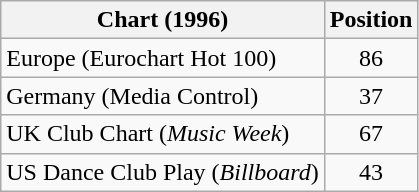<table class="wikitable sortable">
<tr>
<th>Chart (1996)</th>
<th>Position</th>
</tr>
<tr>
<td>Europe (Eurochart Hot 100)</td>
<td align="center">86</td>
</tr>
<tr>
<td>Germany (Media Control)</td>
<td align="center">37</td>
</tr>
<tr>
<td>UK Club Chart (<em>Music Week</em>)</td>
<td align="center">67</td>
</tr>
<tr>
<td>US Dance Club Play (<em>Billboard</em>)</td>
<td align="center">43</td>
</tr>
</table>
